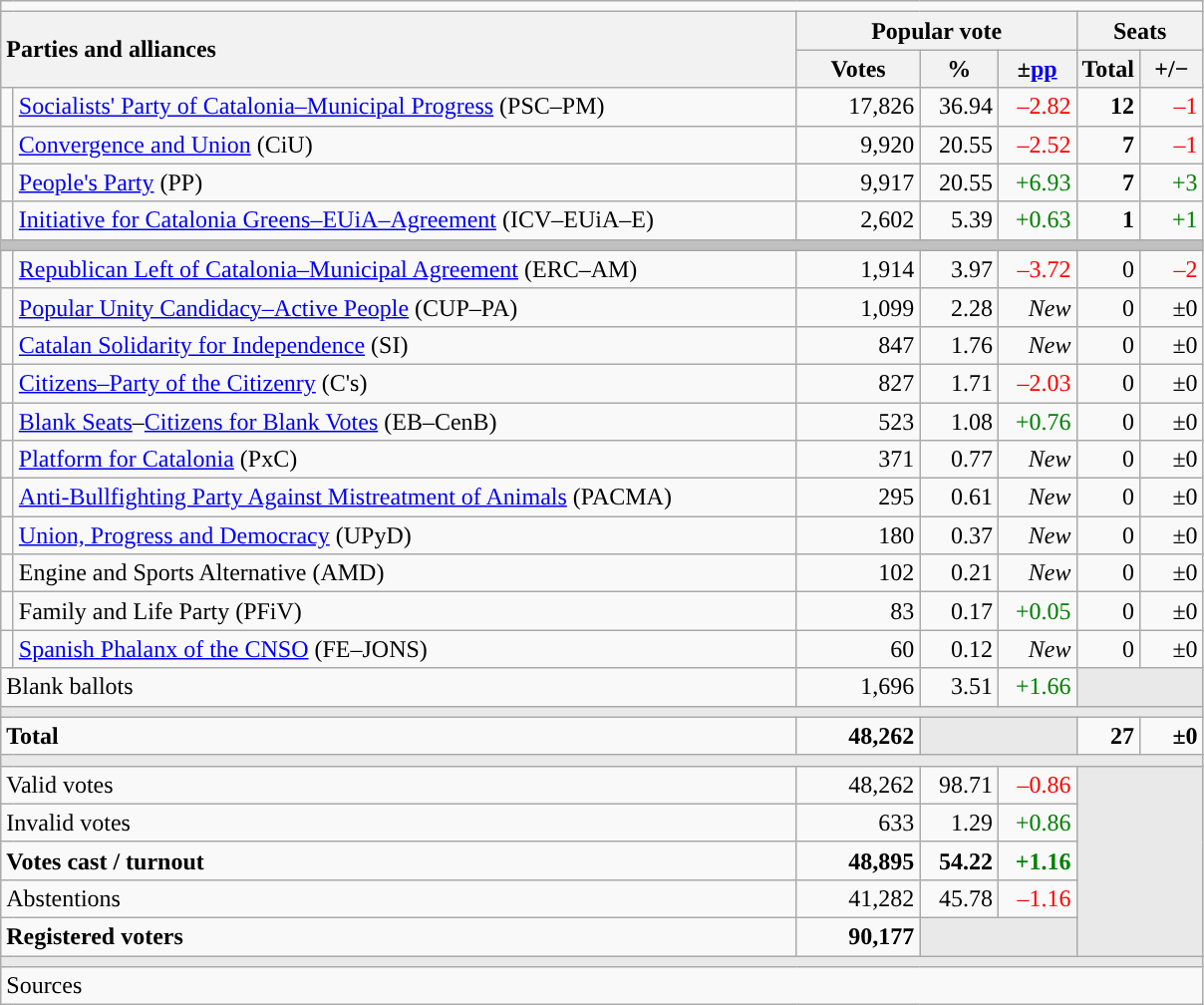<table class="wikitable" style="text-align:right;">
<tr>
<td colspan="7"></td>
</tr>
<tr>
<th style="text-align:left;" rowspan="2" colspan="2" width="525">Parties and alliances</th>
<th colspan="3">Popular vote</th>
<th colspan="2">Seats</th>
</tr>
<tr>
<th width="75">Votes</th>
<th width="45">%</th>
<th width="45">±<a href='#'>pp</a></th>
<th width="35">Total</th>
<th width="35">+/−</th>
</tr>
<tr>
<td width="1" style="color:inherit;background:"></td>
<td align="left"><a href='#'>Socialists' Party of Catalonia–Municipal Progress</a> (PSC–PM)</td>
<td>17,826</td>
<td>36.94</td>
<td style="color:red;">–2.82</td>
<td><strong>12</strong></td>
<td style="color:red;">–1</td>
</tr>
<tr>
<td style="color:inherit;background:"></td>
<td align="left"><a href='#'>Convergence and Union</a> (CiU)</td>
<td>9,920</td>
<td>20.55</td>
<td style="color:red;">–2.52</td>
<td><strong>7</strong></td>
<td style="color:red;">–1</td>
</tr>
<tr>
<td style="color:inherit;background:"></td>
<td align="left"><a href='#'>People's Party</a> (PP)</td>
<td>9,917</td>
<td>20.55</td>
<td style="color:green;">+6.93</td>
<td><strong>7</strong></td>
<td style="color:green;">+3</td>
</tr>
<tr>
<td style="color:inherit;background:"></td>
<td align="left"><a href='#'>Initiative for Catalonia Greens–EUiA–Agreement</a> (ICV–EUiA–E)</td>
<td>2,602</td>
<td>5.39</td>
<td style="color:green;">+0.63</td>
<td><strong>1</strong></td>
<td style="color:green;">+1</td>
</tr>
<tr>
<td colspan="7" style="color:inherit;background:#C0C0C0"></td>
</tr>
<tr>
<td style="color:inherit;background:"></td>
<td align="left"><a href='#'>Republican Left of Catalonia–Municipal Agreement</a> (ERC–AM)</td>
<td>1,914</td>
<td>3.97</td>
<td style="color:red;">–3.72</td>
<td>0</td>
<td style="color:red;">–2</td>
</tr>
<tr>
<td style="color:inherit;background:"></td>
<td align="left"><a href='#'>Popular Unity Candidacy–Active People</a> (CUP–PA)</td>
<td>1,099</td>
<td>2.28</td>
<td><em>New</em></td>
<td>0</td>
<td>±0</td>
</tr>
<tr>
<td style="color:inherit;background:"></td>
<td align="left"><a href='#'>Catalan Solidarity for Independence</a> (SI)</td>
<td>847</td>
<td>1.76</td>
<td><em>New</em></td>
<td>0</td>
<td>±0</td>
</tr>
<tr>
<td style="color:inherit;background:"></td>
<td align="left"><a href='#'>Citizens–Party of the Citizenry</a> (C's)</td>
<td>827</td>
<td>1.71</td>
<td style="color:red;">–2.03</td>
<td>0</td>
<td>±0</td>
</tr>
<tr>
<td style="color:inherit;background:"></td>
<td align="left"><a href='#'>Blank Seats</a>–<a href='#'>Citizens for Blank Votes</a> (EB–CenB)</td>
<td>523</td>
<td>1.08</td>
<td style="color:green;">+0.76</td>
<td>0</td>
<td>±0</td>
</tr>
<tr>
<td style="color:inherit;background:"></td>
<td align="left"><a href='#'>Platform for Catalonia</a> (PxC)</td>
<td>371</td>
<td>0.77</td>
<td><em>New</em></td>
<td>0</td>
<td>±0</td>
</tr>
<tr>
<td style="color:inherit;background:"></td>
<td align="left"><a href='#'>Anti-Bullfighting Party Against Mistreatment of Animals</a> (PACMA)</td>
<td>295</td>
<td>0.61</td>
<td><em>New</em></td>
<td>0</td>
<td>±0</td>
</tr>
<tr>
<td style="color:inherit;background:"></td>
<td align="left"><a href='#'>Union, Progress and Democracy</a> (UPyD)</td>
<td>180</td>
<td>0.37</td>
<td><em>New</em></td>
<td>0</td>
<td>±0</td>
</tr>
<tr>
<td style="color:inherit;background:"></td>
<td align="left">Engine and Sports Alternative (AMD)</td>
<td>102</td>
<td>0.21</td>
<td><em>New</em></td>
<td>0</td>
<td>±0</td>
</tr>
<tr>
<td style="color:inherit;background:"></td>
<td align="left">Family and Life Party (PFiV)</td>
<td>83</td>
<td>0.17</td>
<td style="color:green;">+0.05</td>
<td>0</td>
<td>±0</td>
</tr>
<tr>
<td style="color:inherit;background:"></td>
<td align="left"><a href='#'>Spanish Phalanx of the CNSO</a> (FE–JONS)</td>
<td>60</td>
<td>0.12</td>
<td><em>New</em></td>
<td>0</td>
<td>±0</td>
</tr>
<tr>
<td align="left" colspan="2">Blank ballots</td>
<td>1,696</td>
<td>3.51</td>
<td style="color:green;">+1.66</td>
<td style="color:inherit;background:#E9E9E9" colspan="2"></td>
</tr>
<tr>
<td colspan="7" style="color:inherit;background:#E9E9E9"></td>
</tr>
<tr style="font-weight:bold;">
<td align="left" colspan="2">Total</td>
<td>48,262</td>
<td bgcolor="#E9E9E9" colspan="2"></td>
<td>27</td>
<td>±0</td>
</tr>
<tr>
<td colspan="7" style="color:inherit;background:#E9E9E9"></td>
</tr>
<tr>
<td align="left" colspan="2">Valid votes</td>
<td>48,262</td>
<td>98.71</td>
<td style="color:red;">–0.86</td>
<td bgcolor="#E9E9E9" colspan="2" rowspan="5"></td>
</tr>
<tr>
<td align="left" colspan="2">Invalid votes</td>
<td>633</td>
<td>1.29</td>
<td style="color:green;">+0.86</td>
</tr>
<tr style="font-weight:bold;">
<td align="left" colspan="2">Votes cast / turnout</td>
<td>48,895</td>
<td>54.22</td>
<td style="color:green;">+1.16</td>
</tr>
<tr>
<td align="left" colspan="2">Abstentions</td>
<td>41,282</td>
<td>45.78</td>
<td style="color:red;">–1.16</td>
</tr>
<tr style="font-weight:bold;">
<td align="left" colspan="2">Registered voters</td>
<td>90,177</td>
<td bgcolor="#E9E9E9" colspan="2"></td>
</tr>
<tr>
<td colspan="7" style="color:inherit;background:#E9E9E9"></td>
</tr>
<tr>
<td align="left" colspan="7">Sources</td>
</tr>
</table>
